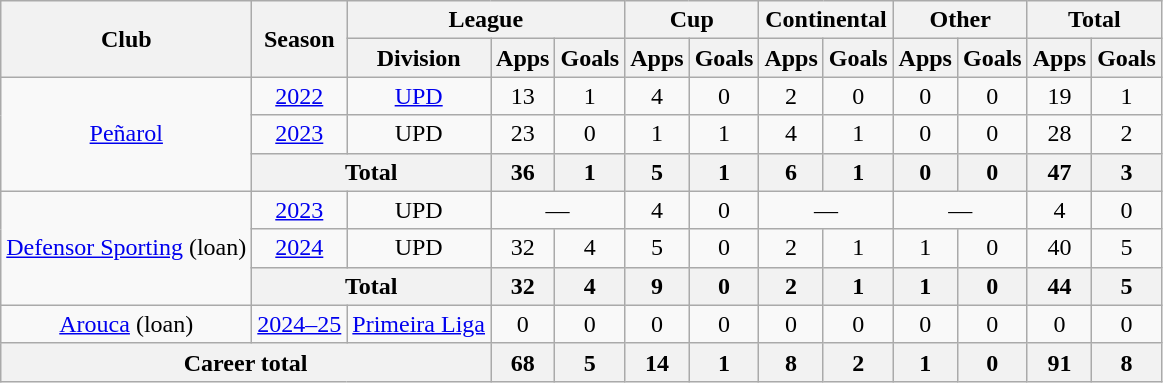<table class="wikitable" Style="text-align: center">
<tr>
<th rowspan="2">Club</th>
<th rowspan="2">Season</th>
<th colspan="3">League</th>
<th colspan="2">Cup</th>
<th colspan="2">Continental</th>
<th colspan="2">Other</th>
<th colspan="2">Total</th>
</tr>
<tr>
<th>Division</th>
<th>Apps</th>
<th>Goals</th>
<th>Apps</th>
<th>Goals</th>
<th>Apps</th>
<th>Goals</th>
<th>Apps</th>
<th>Goals</th>
<th>Apps</th>
<th>Goals</th>
</tr>
<tr>
<td rowspan="3"><a href='#'>Peñarol</a></td>
<td><a href='#'>2022</a></td>
<td><a href='#'>UPD</a></td>
<td>13</td>
<td>1</td>
<td>4</td>
<td>0</td>
<td>2</td>
<td>0</td>
<td>0</td>
<td>0</td>
<td>19</td>
<td>1</td>
</tr>
<tr>
<td><a href='#'>2023</a></td>
<td>UPD</td>
<td>23</td>
<td>0</td>
<td>1</td>
<td>1</td>
<td>4</td>
<td>1</td>
<td>0</td>
<td>0</td>
<td>28</td>
<td>2</td>
</tr>
<tr>
<th colspan="2">Total</th>
<th>36</th>
<th>1</th>
<th>5</th>
<th>1</th>
<th>6</th>
<th>1</th>
<th>0</th>
<th>0</th>
<th>47</th>
<th>3</th>
</tr>
<tr>
<td rowspan="3"><a href='#'>Defensor Sporting</a> (loan)</td>
<td><a href='#'>2023</a></td>
<td>UPD</td>
<td colspan="2">—</td>
<td>4</td>
<td>0</td>
<td colspan="2">—</td>
<td colspan="2">—</td>
<td>4</td>
<td>0</td>
</tr>
<tr>
<td><a href='#'>2024</a></td>
<td>UPD</td>
<td>32</td>
<td>4</td>
<td>5</td>
<td>0</td>
<td>2</td>
<td>1</td>
<td>1</td>
<td>0</td>
<td>40</td>
<td>5</td>
</tr>
<tr>
<th colspan="2">Total</th>
<th>32</th>
<th>4</th>
<th>9</th>
<th>0</th>
<th>2</th>
<th>1</th>
<th>1</th>
<th>0</th>
<th>44</th>
<th>5</th>
</tr>
<tr>
<td rowspan="1"><a href='#'>Arouca</a> (loan)</td>
<td><a href='#'>2024–25</a></td>
<td><a href='#'>Primeira Liga</a></td>
<td>0</td>
<td>0</td>
<td>0</td>
<td>0</td>
<td>0</td>
<td>0</td>
<td>0</td>
<td>0</td>
<td>0</td>
<td>0</td>
</tr>
<tr>
<th colspan="3">Career total</th>
<th>68</th>
<th>5</th>
<th>14</th>
<th>1</th>
<th>8</th>
<th>2</th>
<th>1</th>
<th>0</th>
<th>91</th>
<th>8</th>
</tr>
</table>
